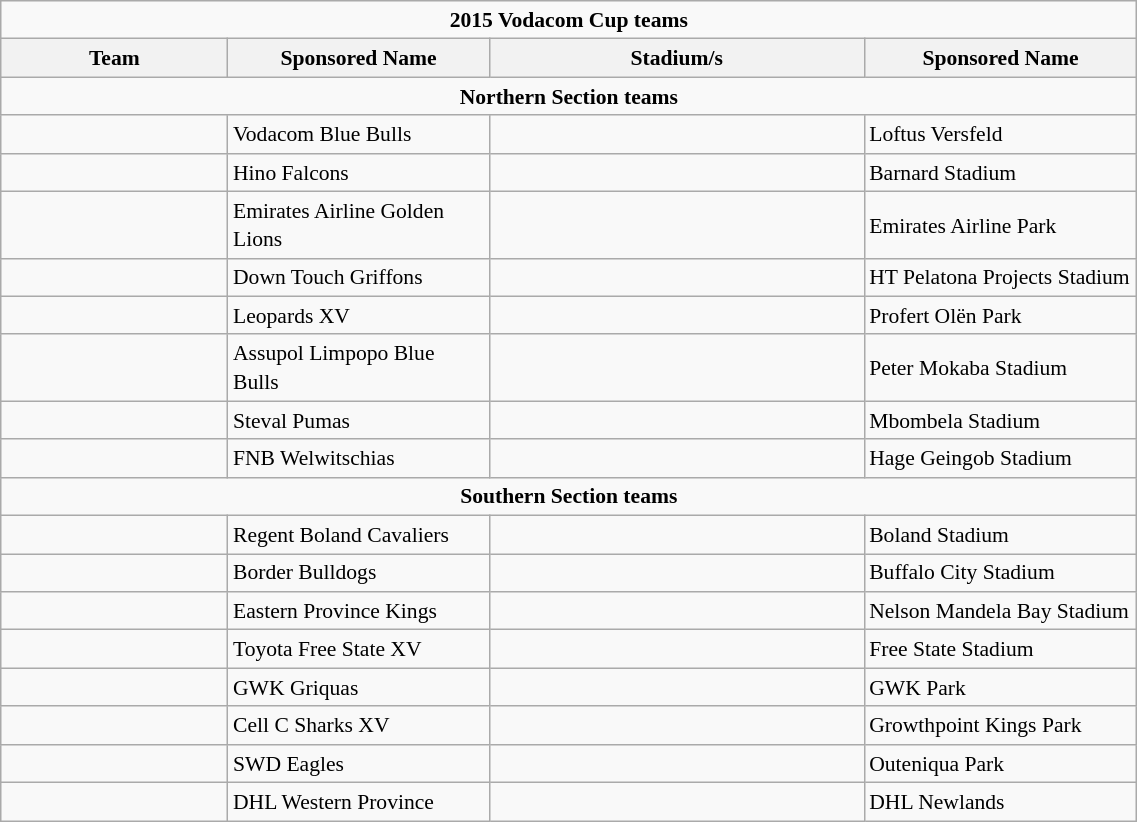<table class="wikitable" style="text-align:left; line-height:130%; font-size:90%; width:60%;">
<tr>
<td colspan=4 align=center><strong>2015 Vodacom Cup teams</strong></td>
</tr>
<tr>
<th width="20%">Team</th>
<th width="23%">Sponsored Name</th>
<th width="33%">Stadium/s</th>
<th width="24%">Sponsored Name</th>
</tr>
<tr>
<td colspan=4 align=center><strong>Northern Section teams</strong></td>
</tr>
<tr>
<td></td>
<td>Vodacom Blue Bulls</td>
<td></td>
<td>Loftus Versfeld</td>
</tr>
<tr>
<td></td>
<td>Hino Falcons</td>
<td></td>
<td>Barnard Stadium</td>
</tr>
<tr>
<td></td>
<td>Emirates Airline Golden Lions</td>
<td></td>
<td>Emirates Airline Park</td>
</tr>
<tr>
<td></td>
<td>Down Touch Griffons</td>
<td></td>
<td>HT Pelatona Projects Stadium</td>
</tr>
<tr>
<td></td>
<td>Leopards XV</td>
<td></td>
<td>Profert Olën Park</td>
</tr>
<tr>
<td></td>
<td>Assupol Limpopo Blue Bulls</td>
<td></td>
<td>Peter Mokaba Stadium</td>
</tr>
<tr>
<td></td>
<td>Steval Pumas</td>
<td></td>
<td>Mbombela Stadium</td>
</tr>
<tr>
<td></td>
<td>FNB Welwitschias</td>
<td></td>
<td>Hage Geingob Stadium</td>
</tr>
<tr>
<td colspan=4 align=center><strong>Southern Section teams</strong></td>
</tr>
<tr>
<td></td>
<td>Regent Boland Cavaliers</td>
<td></td>
<td>Boland Stadium</td>
</tr>
<tr>
<td></td>
<td>Border Bulldogs</td>
<td></td>
<td>Buffalo City Stadium</td>
</tr>
<tr>
<td></td>
<td>Eastern Province Kings</td>
<td></td>
<td>Nelson Mandela Bay Stadium</td>
</tr>
<tr>
<td></td>
<td>Toyota Free State XV</td>
<td></td>
<td>Free State Stadium</td>
</tr>
<tr>
<td></td>
<td>GWK Griquas</td>
<td></td>
<td>GWK Park</td>
</tr>
<tr>
<td></td>
<td>Cell C Sharks XV</td>
<td></td>
<td>Growthpoint Kings Park</td>
</tr>
<tr>
<td></td>
<td>SWD Eagles</td>
<td></td>
<td>Outeniqua Park</td>
</tr>
<tr>
<td></td>
<td>DHL Western Province</td>
<td></td>
<td>DHL Newlands</td>
</tr>
</table>
